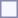<table style="border:1px solid #8888aa; background-color:#f7f8ff; padding:5px; font-size:95%; margin: 0px 12px 12px 0px;">
</table>
